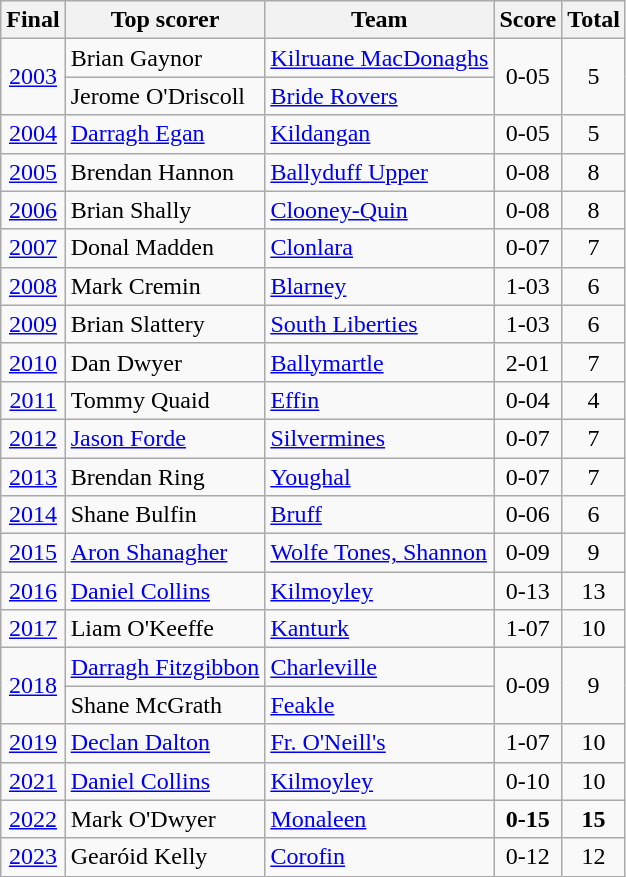<table class="wikitable" style="text-align:center;">
<tr>
<th>Final</th>
<th>Top scorer</th>
<th>Team</th>
<th>Score</th>
<th>Total</th>
</tr>
<tr>
<td rowspan=2><a href='#'>2003</a></td>
<td style="text-align:left;">Brian Gaynor</td>
<td style="text-align:left;"><a href='#'>Kilruane MacDonaghs</a></td>
<td rowspan=2>0-05</td>
<td rowspan=2>5</td>
</tr>
<tr>
<td style="text-align:left;">Jerome O'Driscoll</td>
<td style="text-align:left;"><a href='#'>Bride Rovers</a></td>
</tr>
<tr>
<td><a href='#'>2004</a></td>
<td style="text-align:left;"><a href='#'>Darragh Egan</a></td>
<td style="text-align:left;"><a href='#'>Kildangan</a></td>
<td>0-05</td>
<td>5</td>
</tr>
<tr>
<td><a href='#'>2005</a></td>
<td style="text-align:left;">Brendan Hannon</td>
<td style="text-align:left;"><a href='#'>Ballyduff Upper</a></td>
<td>0-08</td>
<td>8</td>
</tr>
<tr>
<td><a href='#'>2006</a></td>
<td style="text-align:left;">Brian Shally</td>
<td style="text-align:left;"><a href='#'>Clooney-Quin</a></td>
<td>0-08</td>
<td>8</td>
</tr>
<tr>
<td><a href='#'>2007</a></td>
<td style="text-align:left;">Donal Madden</td>
<td style="text-align:left;"><a href='#'>Clonlara</a></td>
<td>0-07</td>
<td>7</td>
</tr>
<tr>
<td><a href='#'>2008</a></td>
<td style="text-align:left;">Mark Cremin</td>
<td style="text-align:left;"><a href='#'>Blarney</a></td>
<td>1-03</td>
<td>6</td>
</tr>
<tr>
<td><a href='#'>2009</a></td>
<td style="text-align:left;">Brian Slattery</td>
<td style="text-align:left;"><a href='#'>South Liberties</a></td>
<td>1-03</td>
<td>6</td>
</tr>
<tr>
<td><a href='#'>2010</a></td>
<td style="text-align:left;">Dan Dwyer</td>
<td style="text-align:left;"><a href='#'>Ballymartle</a></td>
<td>2-01</td>
<td>7</td>
</tr>
<tr>
<td><a href='#'>2011</a></td>
<td style="text-align:left;">Tommy Quaid</td>
<td style="text-align:left;"><a href='#'>Effin</a></td>
<td>0-04</td>
<td>4</td>
</tr>
<tr>
<td><a href='#'>2012</a></td>
<td style="text-align:left;"><a href='#'>Jason Forde</a></td>
<td style="text-align:left;"><a href='#'>Silvermines</a></td>
<td>0-07</td>
<td>7</td>
</tr>
<tr>
<td><a href='#'>2013</a></td>
<td style="text-align:left;">Brendan Ring</td>
<td style="text-align:left;"><a href='#'>Youghal</a></td>
<td>0-07</td>
<td>7</td>
</tr>
<tr>
<td><a href='#'>2014</a></td>
<td style="text-align:left;">Shane Bulfin</td>
<td style="text-align:left;"><a href='#'>Bruff</a></td>
<td>0-06</td>
<td>6</td>
</tr>
<tr>
<td><a href='#'>2015</a></td>
<td style="text-align:left;"><a href='#'>Aron Shanagher</a></td>
<td style="text-align:left;"><a href='#'>Wolfe Tones, Shannon</a></td>
<td>0-09</td>
<td>9</td>
</tr>
<tr>
<td><a href='#'>2016</a></td>
<td style="text-align:left;"><a href='#'>Daniel Collins</a></td>
<td style="text-align:left;"><a href='#'>Kilmoyley</a></td>
<td>0-13</td>
<td>13</td>
</tr>
<tr>
<td><a href='#'>2017</a></td>
<td style="text-align:left;">Liam O'Keeffe</td>
<td style="text-align:left;"><a href='#'>Kanturk</a></td>
<td>1-07</td>
<td>10</td>
</tr>
<tr>
<td rowspan=2><a href='#'>2018</a></td>
<td style="text-align:left;"><a href='#'>Darragh Fitzgibbon</a></td>
<td style="text-align:left;"><a href='#'>Charleville</a></td>
<td rowspan=2>0-09</td>
<td rowspan=2>9</td>
</tr>
<tr>
<td style="text-align:left;">Shane McGrath</td>
<td style="text-align:left;"><a href='#'>Feakle</a></td>
</tr>
<tr>
<td><a href='#'>2019</a></td>
<td style="text-align:left;"><a href='#'>Declan Dalton</a></td>
<td style="text-align:left;"><a href='#'>Fr. O'Neill's</a></td>
<td>1-07</td>
<td>10</td>
</tr>
<tr>
<td><a href='#'>2021</a></td>
<td style="text-align:left;"><a href='#'>Daniel Collins</a></td>
<td style="text-align:left;"><a href='#'>Kilmoyley</a></td>
<td>0-10</td>
<td>10</td>
</tr>
<tr>
<td><a href='#'>2022</a></td>
<td style="text-align:left;">Mark O'Dwyer</td>
<td style="text-align:left;"><a href='#'>Monaleen</a></td>
<td><strong>0-15</strong></td>
<td><strong>15</strong></td>
</tr>
<tr>
<td><a href='#'>2023</a></td>
<td style="text-align:left;">Gearóid Kelly</td>
<td style="text-align:left;"><a href='#'>Corofin</a></td>
<td>0-12</td>
<td>12</td>
</tr>
</table>
